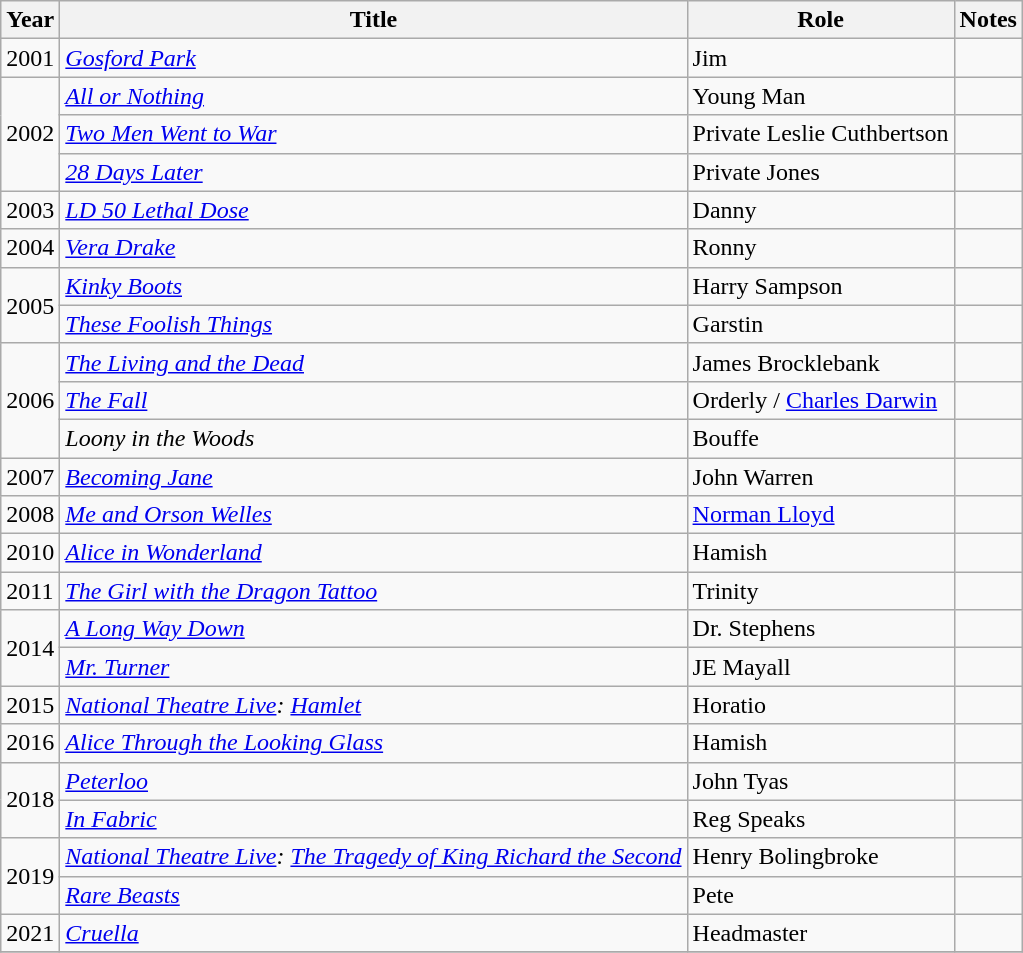<table class="wikitable">
<tr>
<th>Year</th>
<th>Title</th>
<th>Role</th>
<th>Notes</th>
</tr>
<tr>
<td>2001</td>
<td><em><a href='#'>Gosford Park</a></em></td>
<td>Jim</td>
<td></td>
</tr>
<tr>
<td rowspan="3">2002</td>
<td><em><a href='#'>All or Nothing</a></em></td>
<td>Young Man</td>
<td></td>
</tr>
<tr>
<td><em><a href='#'>Two Men Went to War</a></em></td>
<td>Private Leslie Cuthbertson</td>
<td></td>
</tr>
<tr>
<td><em><a href='#'>28 Days Later</a></em></td>
<td>Private Jones</td>
<td></td>
</tr>
<tr>
<td>2003</td>
<td><em><a href='#'>LD 50 Lethal Dose</a></em></td>
<td>Danny</td>
<td></td>
</tr>
<tr>
<td>2004</td>
<td><em><a href='#'>Vera Drake</a></em></td>
<td>Ronny</td>
<td></td>
</tr>
<tr>
<td rowspan="2">2005</td>
<td><em><a href='#'>Kinky Boots</a></em></td>
<td>Harry Sampson</td>
<td></td>
</tr>
<tr>
<td><em><a href='#'>These Foolish Things</a></em></td>
<td>Garstin</td>
<td></td>
</tr>
<tr>
<td rowspan="3">2006</td>
<td><em><a href='#'>The Living and the Dead</a></em></td>
<td>James Brocklebank</td>
<td></td>
</tr>
<tr>
<td><em><a href='#'>The Fall</a></em></td>
<td>Orderly / <a href='#'>Charles Darwin</a></td>
<td></td>
</tr>
<tr>
<td><em>Loony in the Woods</em></td>
<td>Bouffe</td>
<td></td>
</tr>
<tr>
<td>2007</td>
<td><em><a href='#'>Becoming Jane</a></em></td>
<td>John Warren</td>
<td></td>
</tr>
<tr>
<td>2008</td>
<td><em><a href='#'>Me and Orson Welles</a></em></td>
<td><a href='#'>Norman Lloyd</a></td>
<td></td>
</tr>
<tr>
<td>2010</td>
<td><em><a href='#'>Alice in Wonderland</a></em></td>
<td>Hamish</td>
<td></td>
</tr>
<tr>
<td>2011</td>
<td><em><a href='#'>The Girl with the Dragon Tattoo</a></em></td>
<td>Trinity</td>
<td></td>
</tr>
<tr>
<td rowspan="2">2014</td>
<td><em><a href='#'>A Long Way Down</a></em></td>
<td>Dr. Stephens</td>
<td></td>
</tr>
<tr>
<td><em><a href='#'>Mr. Turner</a></em></td>
<td>JE Mayall</td>
<td></td>
</tr>
<tr>
<td>2015</td>
<td><em><a href='#'>National Theatre Live</a>: <a href='#'>Hamlet</a></em></td>
<td>Horatio</td>
<td></td>
</tr>
<tr>
<td>2016</td>
<td><em><a href='#'>Alice Through the Looking Glass</a></em></td>
<td>Hamish</td>
<td></td>
</tr>
<tr>
<td rowspan="2">2018</td>
<td><em><a href='#'>Peterloo</a></em></td>
<td>John Tyas</td>
<td></td>
</tr>
<tr>
<td><em><a href='#'>In Fabric</a></em></td>
<td>Reg Speaks</td>
<td></td>
</tr>
<tr>
<td rowspan="2">2019</td>
<td><em><a href='#'>National Theatre Live</a>: <a href='#'>The Tragedy of King Richard the Second</a></em></td>
<td>Henry Bolingbroke</td>
<td></td>
</tr>
<tr>
<td><em><a href='#'>Rare Beasts</a></em></td>
<td>Pete</td>
<td></td>
</tr>
<tr>
<td>2021</td>
<td><em><a href='#'>Cruella</a></em></td>
<td>Headmaster</td>
<td></td>
</tr>
<tr>
</tr>
</table>
